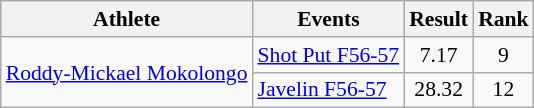<table class=wikitable style="font-size:90%">
<tr align=center>
<th>Athlete</th>
<th>Events</th>
<th>Result</th>
<th>Rank</th>
</tr>
<tr align=center>
<td align=left rowspan=2><a href='#'>Roddy-Mickael Mokolongo</a></td>
<td align=left><a href='#'>Shot Put F56-57</a></td>
<td>7.17</td>
<td>9</td>
</tr>
<tr align=center>
<td align=left><a href='#'>Javelin F56-57</a></td>
<td>28.32</td>
<td>12</td>
</tr>
</table>
